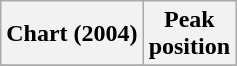<table class="wikitable plainrowheaders" style="text-align:center">
<tr>
<th scope="col">Chart (2004)</th>
<th scope="col">Peak<br>position</th>
</tr>
<tr>
</tr>
</table>
